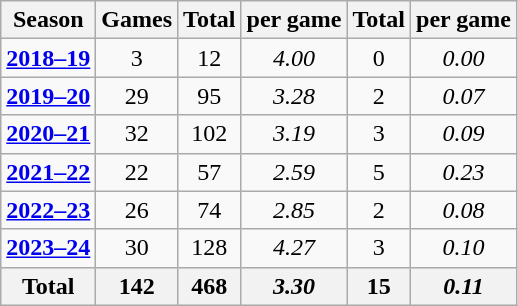<table class="wikitable" style="text-align:center">
<tr>
<th>Season</th>
<th>Games</th>
<th>Total </th>
<th> per game</th>
<th>Total </th>
<th> per game</th>
</tr>
<tr>
<td><strong><a href='#'>2018–19</a></strong></td>
<td>3</td>
<td>12</td>
<td><em>4.00</em></td>
<td>0</td>
<td><em>0.00</em></td>
</tr>
<tr>
<td><strong><a href='#'>2019–20</a></strong></td>
<td>29</td>
<td>95</td>
<td><em>3.28</em></td>
<td>2</td>
<td><em>0.07</em></td>
</tr>
<tr>
<td><strong><a href='#'>2020–21</a></strong></td>
<td>32</td>
<td>102</td>
<td><em>3.19</em></td>
<td>3</td>
<td><em>0.09</em></td>
</tr>
<tr>
<td><strong><a href='#'>2021–22</a></strong></td>
<td>22</td>
<td>57</td>
<td><em>2.59</em></td>
<td>5</td>
<td><em>0.23</em></td>
</tr>
<tr>
<td><strong><a href='#'>2022–23</a></strong></td>
<td>26</td>
<td>74</td>
<td><em>2.85</em></td>
<td>2</td>
<td><em>0.08</em></td>
</tr>
<tr>
<td><strong><a href='#'>2023–24</a></strong></td>
<td>30</td>
<td>128</td>
<td><em>4.27</em></td>
<td>3</td>
<td><em>0.10</em></td>
</tr>
<tr>
<th>Total</th>
<th>142</th>
<th>468</th>
<th><em>3.30</em></th>
<th>15</th>
<th><em>0.11</em></th>
</tr>
</table>
